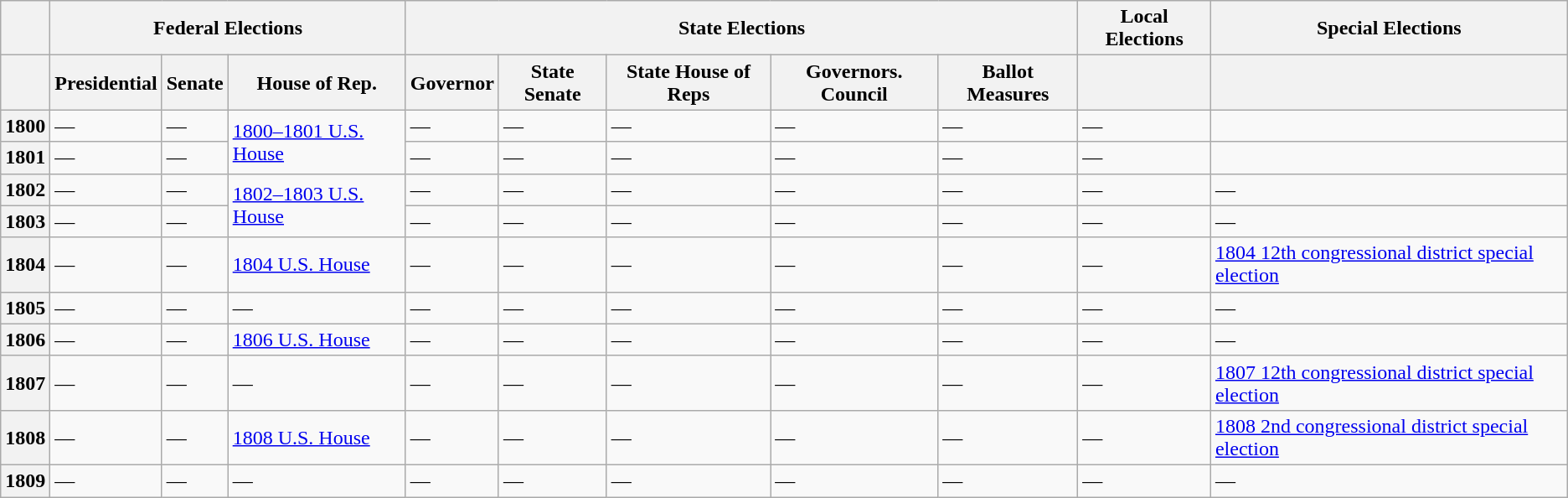<table class="wikitable">
<tr>
<th></th>
<th colspan=3>Federal Elections</th>
<th colspan=5>State Elections</th>
<th>Local Elections</th>
<th>Special Elections</th>
</tr>
<tr>
<th></th>
<th>Presidential</th>
<th>Senate</th>
<th>House of Rep.</th>
<th>Governor</th>
<th>State Senate</th>
<th>State House of Reps</th>
<th>Governors. Council</th>
<th>Ballot Measures</th>
<th></th>
<th></th>
</tr>
<tr>
<th>1800</th>
<td>—</td>
<td>—</td>
<td rowspan=2><a href='#'>1800–1801 U.S. House</a></td>
<td>—</td>
<td>—</td>
<td>—</td>
<td>—</td>
<td>—</td>
<td>—</td>
<td></td>
</tr>
<tr>
<th>1801</th>
<td>—</td>
<td>—</td>
<td>—</td>
<td>—</td>
<td>—</td>
<td>—</td>
<td>—</td>
<td>—</td>
<td></td>
</tr>
<tr>
<th>1802</th>
<td>—</td>
<td>—</td>
<td rowspan=2><a href='#'>1802–1803 U.S. House</a></td>
<td>—</td>
<td>—</td>
<td>—</td>
<td>—</td>
<td>—</td>
<td>—</td>
<td>—</td>
</tr>
<tr>
<th>1803</th>
<td>—</td>
<td>—</td>
<td>—</td>
<td>—</td>
<td>—</td>
<td>—</td>
<td>—</td>
<td>—</td>
<td>—</td>
</tr>
<tr>
<th>1804</th>
<td>—</td>
<td>—</td>
<td><a href='#'>1804 U.S. House</a></td>
<td>—</td>
<td>—</td>
<td>—</td>
<td>—</td>
<td>—</td>
<td>—</td>
<td><a href='#'>1804 12th congressional district special election</a></td>
</tr>
<tr>
<th>1805</th>
<td>—</td>
<td>—</td>
<td>—</td>
<td>—</td>
<td>—</td>
<td>—</td>
<td>—</td>
<td>—</td>
<td>—</td>
<td>—</td>
</tr>
<tr>
<th>1806</th>
<td>—</td>
<td>—</td>
<td><a href='#'>1806 U.S. House</a></td>
<td>—</td>
<td>—</td>
<td>—</td>
<td>—</td>
<td>—</td>
<td>—</td>
<td>—</td>
</tr>
<tr>
<th>1807</th>
<td>—</td>
<td>—</td>
<td>—</td>
<td>—</td>
<td>—</td>
<td>—</td>
<td>—</td>
<td>—</td>
<td>—</td>
<td><a href='#'>1807 12th congressional district special election</a></td>
</tr>
<tr>
<th>1808</th>
<td>—</td>
<td>—</td>
<td><a href='#'>1808 U.S. House</a></td>
<td>—</td>
<td>—</td>
<td>—</td>
<td>—</td>
<td>—</td>
<td>—</td>
<td><a href='#'>1808 2nd congressional district special election</a></td>
</tr>
<tr>
<th>1809</th>
<td>—</td>
<td>—</td>
<td>—</td>
<td>—</td>
<td>—</td>
<td>—</td>
<td>—</td>
<td>—</td>
<td>—</td>
<td>—</td>
</tr>
</table>
